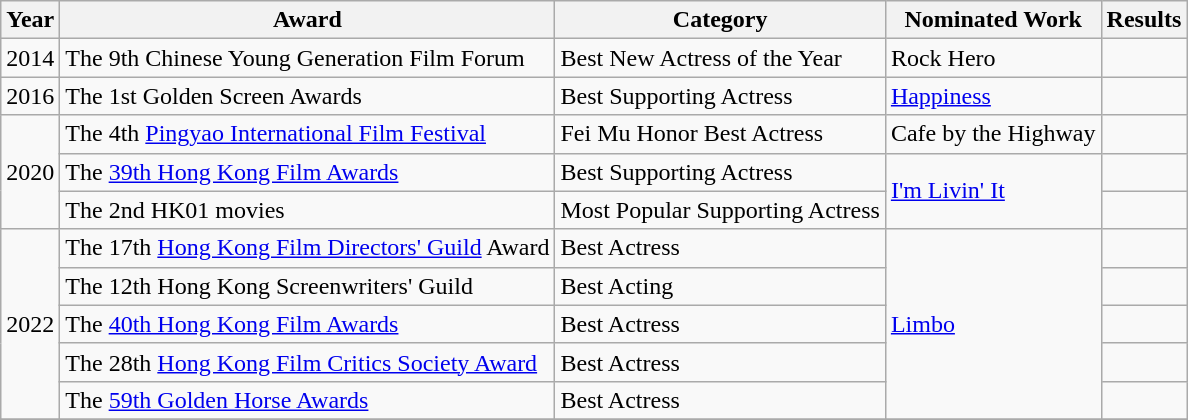<table class="wikitable">
<tr>
<th>Year</th>
<th>Award</th>
<th>Category</th>
<th>Nominated Work</th>
<th>Results</th>
</tr>
<tr>
<td>2014</td>
<td>The 9th Chinese Young Generation Film Forum</td>
<td>Best New Actress of the Year</td>
<td>Rock Hero</td>
<td></td>
</tr>
<tr>
<td>2016</td>
<td>The 1st Golden Screen Awards</td>
<td>Best Supporting Actress</td>
<td><a href='#'>Happiness</a></td>
<td></td>
</tr>
<tr>
<td rowspan=3>2020</td>
<td>The 4th <a href='#'>Pingyao International Film Festival</a></td>
<td>Fei Mu Honor Best Actress</td>
<td>Cafe by the Highway</td>
<td></td>
</tr>
<tr>
<td>The <a href='#'>39th Hong Kong Film Awards</a></td>
<td>Best Supporting Actress</td>
<td rowspan=2><a href='#'>I'm Livin' It</a></td>
<td></td>
</tr>
<tr>
<td>The 2nd HK01 movies</td>
<td>Most Popular Supporting Actress</td>
<td></td>
</tr>
<tr>
<td rowspan=5>2022</td>
<td>The 17th <a href='#'>Hong Kong Film Directors' Guild</a> Award</td>
<td>Best Actress</td>
<td rowspan=5><a href='#'>Limbo</a></td>
<td></td>
</tr>
<tr>
<td>The 12th Hong Kong Screenwriters' Guild</td>
<td>Best Acting</td>
<td></td>
</tr>
<tr>
<td>The <a href='#'>40th Hong Kong Film Awards</a></td>
<td>Best Actress</td>
<td></td>
</tr>
<tr>
<td>The 28th <a href='#'>Hong Kong Film Critics Society Award</a></td>
<td>Best Actress</td>
<td></td>
</tr>
<tr>
<td>The <a href='#'>59th Golden Horse Awards</a></td>
<td>Best Actress</td>
<td></td>
</tr>
<tr>
</tr>
</table>
